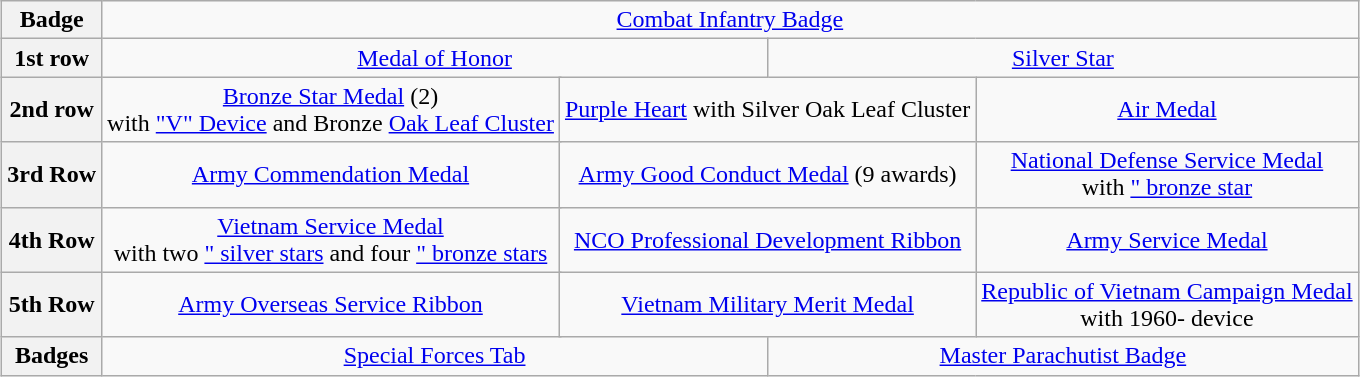<table class="wikitable" style="margin:1em auto; text-align:center;">
<tr>
<th>Badge</th>
<td colspan="12"><a href='#'>Combat Infantry Badge</a></td>
</tr>
<tr>
<th>1st row</th>
<td colspan="6"><a href='#'>Medal of Honor</a></td>
<td colspan="6"><a href='#'>Silver Star</a></td>
</tr>
<tr>
<th>2nd row</th>
<td colspan="4"><a href='#'>Bronze Star Medal</a> (2)<br>with <a href='#'>"V" Device</a> and Bronze <a href='#'>Oak Leaf Cluster</a></td>
<td colspan="4"><a href='#'>Purple Heart</a> with Silver Oak Leaf Cluster</td>
<td colspan="4"><a href='#'>Air Medal</a></td>
</tr>
<tr>
<th>3rd Row</th>
<td colspan="4"><a href='#'>Army Commendation Medal</a></td>
<td colspan="4"><a href='#'>Army Good Conduct Medal</a> (9 awards)</td>
<td colspan="4"><a href='#'>National Defense Service Medal</a><br>with <a href='#'>" bronze star</a></td>
</tr>
<tr>
<th>4th Row</th>
<td colspan="4"><a href='#'>Vietnam Service Medal</a><br> with two <a href='#'>" silver stars</a> and four <a href='#'>" bronze stars</a></td>
<td colspan="4"><a href='#'>NCO Professional Development Ribbon</a></td>
<td colspan="4"><a href='#'>Army Service Medal</a></td>
</tr>
<tr>
<th>5th Row</th>
<td colspan="4"><a href='#'>Army Overseas Service Ribbon</a></td>
<td colspan="4"><a href='#'>Vietnam Military Merit Medal</a></td>
<td colspan="4"><a href='#'>Republic of Vietnam Campaign Medal</a><br> with 1960- device</td>
</tr>
<tr>
<th>Badges</th>
<td colspan="6"><a href='#'>Special Forces Tab</a></td>
<td colspan="6"><a href='#'>Master Parachutist Badge</a></td>
</tr>
</table>
